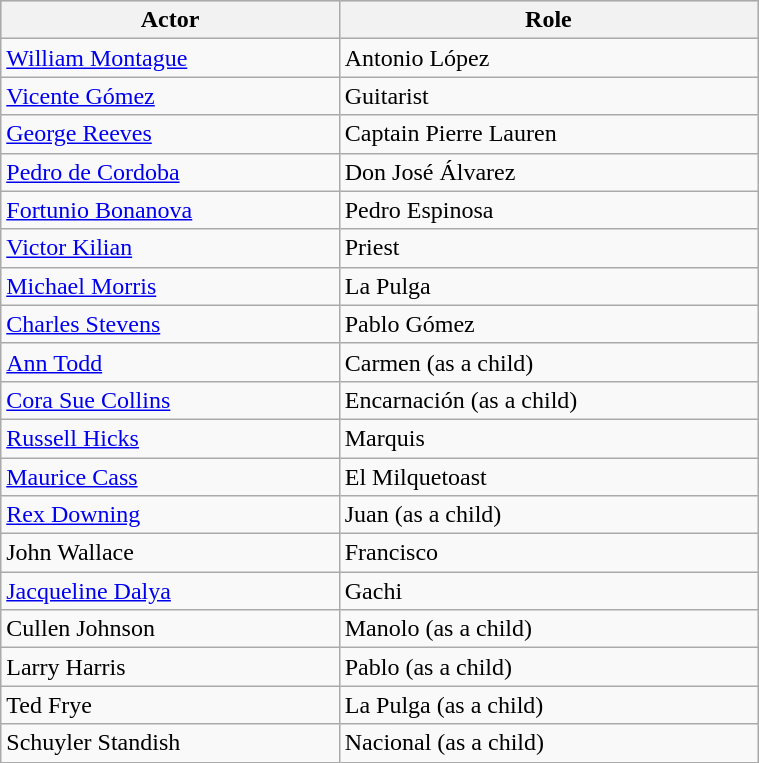<table class="wikitable" width="40%">
<tr bgcolor="#CCCCCC">
<th>Actor</th>
<th>Role</th>
</tr>
<tr>
<td><a href='#'>William Montague</a></td>
<td>Antonio López</td>
</tr>
<tr>
<td><a href='#'>Vicente Gómez</a></td>
<td>Guitarist</td>
</tr>
<tr>
<td><a href='#'>George Reeves</a></td>
<td>Captain Pierre Lauren</td>
</tr>
<tr>
<td><a href='#'>Pedro de Cordoba</a></td>
<td>Don José Álvarez</td>
</tr>
<tr>
<td><a href='#'>Fortunio Bonanova</a></td>
<td>Pedro Espinosa</td>
</tr>
<tr>
<td><a href='#'>Victor Kilian</a></td>
<td>Priest</td>
</tr>
<tr>
<td><a href='#'>Michael Morris</a></td>
<td>La Pulga</td>
</tr>
<tr>
<td><a href='#'>Charles Stevens</a></td>
<td>Pablo Gómez</td>
</tr>
<tr>
<td><a href='#'>Ann Todd</a></td>
<td>Carmen (as a child)</td>
</tr>
<tr>
<td><a href='#'>Cora Sue Collins</a></td>
<td>Encarnación (as a child)</td>
</tr>
<tr>
<td><a href='#'>Russell Hicks</a></td>
<td>Marquis</td>
</tr>
<tr>
<td><a href='#'>Maurice Cass</a></td>
<td>El Milquetoast</td>
</tr>
<tr>
<td><a href='#'>Rex Downing</a></td>
<td>Juan (as a child)</td>
</tr>
<tr>
<td>John Wallace</td>
<td>Francisco</td>
</tr>
<tr>
<td><a href='#'>Jacqueline Dalya</a></td>
<td>Gachi</td>
</tr>
<tr>
<td>Cullen Johnson</td>
<td>Manolo (as a child)</td>
</tr>
<tr>
<td>Larry Harris</td>
<td>Pablo (as a child)</td>
</tr>
<tr>
<td>Ted Frye</td>
<td>La Pulga (as a child)</td>
</tr>
<tr>
<td>Schuyler Standish</td>
<td>Nacional (as a child)</td>
</tr>
</table>
